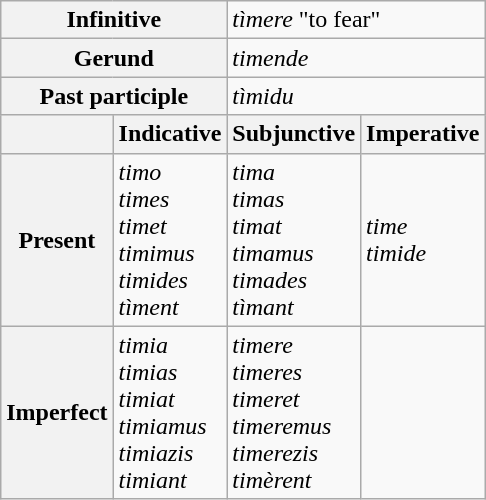<table class="wikitable">
<tr>
<th colspan=2>Infinitive</th>
<td colspan=2><em>tìmere</em> "to fear"</td>
</tr>
<tr>
<th colspan=2>Gerund</th>
<td colspan=2><em>timende</em></td>
</tr>
<tr>
<th colspan=2>Past participle</th>
<td colspan=2><em>tìmidu</em></td>
</tr>
<tr>
<th></th>
<th>Indicative</th>
<th>Subjunctive</th>
<th>Imperative</th>
</tr>
<tr>
<th>Present</th>
<td><em>timo</em><br><em>times</em><br><em>timet</em><br><em>timimus</em><br><em>timides</em><br><em>tìment</em></td>
<td><em>tima</em><br><em>timas</em><br><em>timat</em><br><em>timamus</em><br><em>timades</em><br><em>tìmant</em></td>
<td><em>time</em><br><em>timide</em></td>
</tr>
<tr>
<th>Imperfect</th>
<td><em>timia</em><br><em>timias</em><br><em>timiat</em><br><em>timiamus</em><br><em>timiazis</em><br><em>timiant</em></td>
<td><em>timere</em><br><em>timeres</em><br><em>timeret</em><br><em>timeremus</em><br><em>timerezis</em><br><em>timèrent</em></td>
<td></td>
</tr>
</table>
